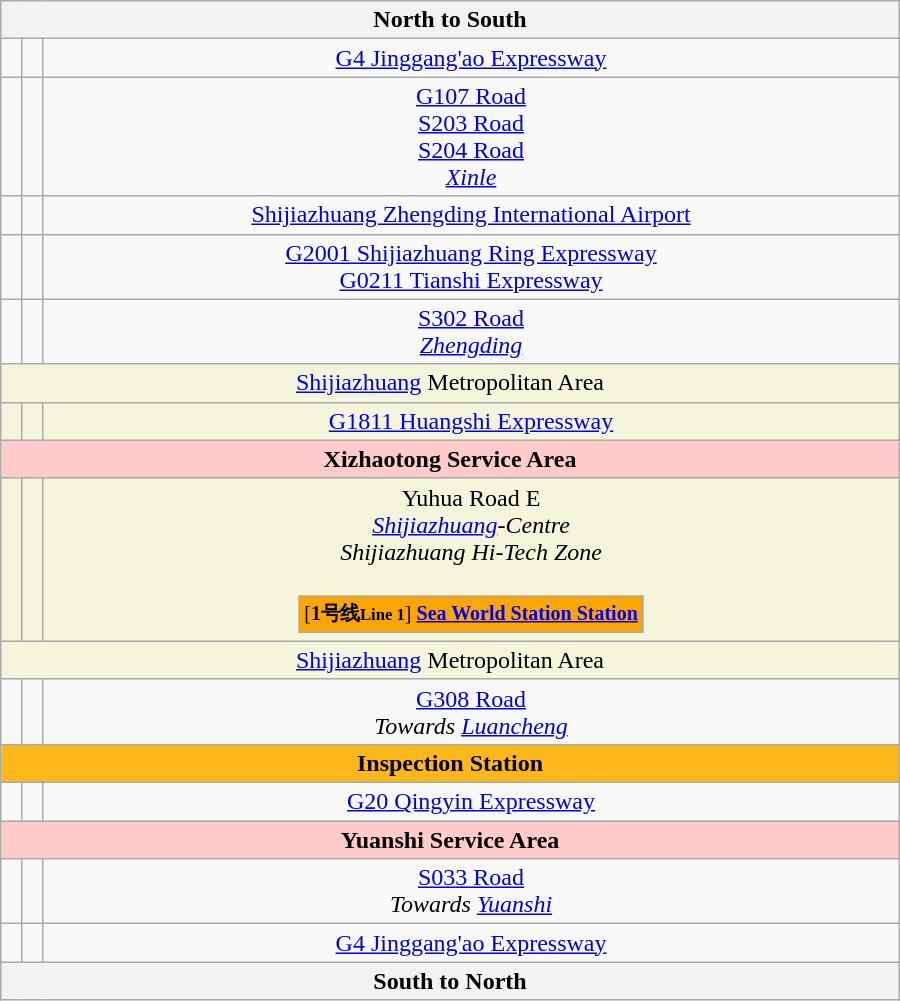<table class="wikitable" style="text-align:center; width:600px;">
<tr>
<th colspan="3"> North to South </th>
</tr>
<tr>
<td></td>
<td><br></td>
<td> <a href='#'>G4 Jinggang'ao Expressway</a></td>
</tr>
<tr>
<td></td>
<td></td>
<td> <a href='#'>G107 Road</a><br> <a href='#'>S203 Road</a><br> <a href='#'>S204 Road</a><br><em><a href='#'>Xinle</a></em></td>
</tr>
<tr>
<td></td>
<td></td>
<td> <a href='#'>Shijiazhuang Zhengding International Airport</a></td>
</tr>
<tr>
<td></td>
<td></td>
<td> <a href='#'>G2001 Shijiazhuang Ring Expressway</a><br> <a href='#'>G0211 Tianshi Expressway</a></td>
</tr>
<tr>
<td></td>
<td></td>
<td> <a href='#'>S302 Road</a><br><em><a href='#'>Zhengding</a></em></td>
</tr>
<tr>
<td colspan="7" align="center" bgcolor="#F5 F5 DC"> <a href='#'>Shijiazhuang</a> Metropolitan Area </td>
</tr>
<tr style="background:#f5f5dc;">
<td></td>
<td></td>
<td> <a href='#'>G1811 Huangshi Expressway</a></td>
</tr>
<tr style="background:#ffcbcb;">
<td colspan="7"> <strong>Xizhaotong Service Area</strong></td>
</tr>
<tr style="background:#f5f5dc;" align="center">
<td></td>
<td></td>
<td>Yuhua Road E<br><em><a href='#'>Shijiazhuang</a>-Centre</em><br><em>Shijiazhuang Hi-Tech Zone</em><br><br><table border=0>
<tr size=40>
<td bgcolor="#FF A5 00" style="font-size: 10pt; color: "black"" align=center> [<strong>1号线<small>Line 1</small></strong>] <strong><a href='#'><span>Sea World Station Station</span></a></strong></td>
</tr>
</table>
</td>
</tr>
<tr style="background:#f5f5dc;">
<td colspan="7"> <a href='#'>Shijiazhuang</a> Metropolitan Area </td>
</tr>
<tr>
<td></td>
<td></td>
<td> <a href='#'>G308 Road</a><br><em>Towards <a href='#'>Luancheng</a></em></td>
</tr>
<tr style="background:#ffb71a;">
<td colspan="7"> <strong>Inspection Station</strong></td>
</tr>
<tr>
<td></td>
<td></td>
<td> <a href='#'>G20 Qingyin Expressway</a></td>
</tr>
<tr>
<td align="center" bgcolor="#FFCBCB" colspan="7"> <strong>Yuanshi Service Area</strong></td>
</tr>
<tr>
<td></td>
<td></td>
<td> <a href='#'>S033 Road</a><br><em>Towards <a href='#'>Yuanshi</a><strong></td>
</tr>
<tr>
<td></td>
<td><br></td>
<td> <a href='#'>G4 Jinggang'ao Expressway</a></td>
</tr>
<tr>
<th colspan="3"> South to North </th>
</tr>
</table>
